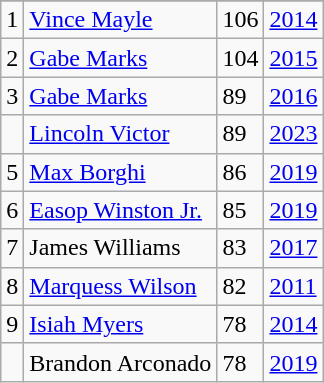<table class="wikitable">
<tr>
</tr>
<tr>
<td>1</td>
<td><a href='#'>Vince Mayle</a></td>
<td>106</td>
<td><a href='#'>2014</a></td>
</tr>
<tr>
<td>2</td>
<td><a href='#'>Gabe Marks</a></td>
<td>104</td>
<td><a href='#'>2015</a></td>
</tr>
<tr>
<td>3</td>
<td><a href='#'>Gabe Marks</a></td>
<td>89</td>
<td><a href='#'>2016</a></td>
</tr>
<tr>
<td></td>
<td><a href='#'>Lincoln Victor</a></td>
<td>89</td>
<td><a href='#'>2023</a></td>
</tr>
<tr>
<td>5</td>
<td><a href='#'>Max Borghi</a></td>
<td>86</td>
<td><a href='#'>2019</a></td>
</tr>
<tr>
<td>6</td>
<td><a href='#'>Easop Winston Jr.</a></td>
<td>85</td>
<td><a href='#'>2019</a></td>
</tr>
<tr>
<td>7</td>
<td>James Williams</td>
<td>83</td>
<td><a href='#'>2017</a></td>
</tr>
<tr>
<td>8</td>
<td><a href='#'>Marquess Wilson</a></td>
<td>82</td>
<td><a href='#'>2011</a></td>
</tr>
<tr>
<td>9</td>
<td><a href='#'>Isiah Myers</a></td>
<td>78</td>
<td><a href='#'>2014</a></td>
</tr>
<tr>
<td></td>
<td>Brandon Arconado</td>
<td>78</td>
<td><a href='#'>2019</a></td>
</tr>
</table>
